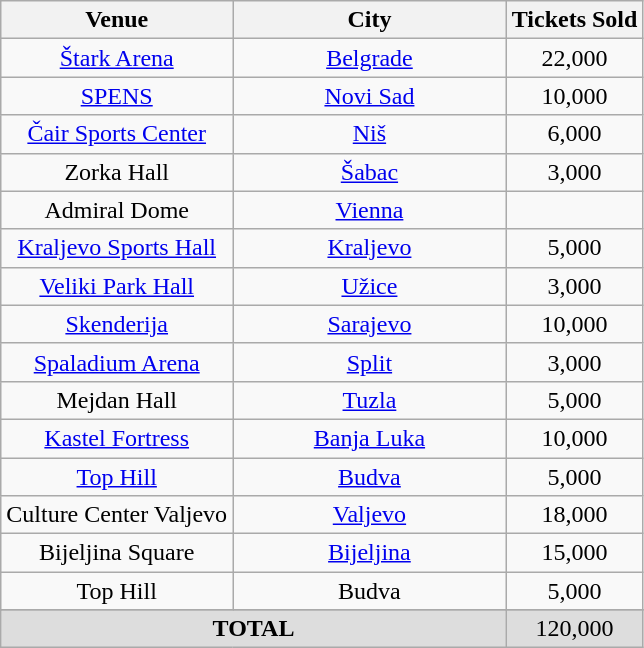<table class="wikitable" style="text-align:center">
<tr>
<th style="width:200;">Venue</th>
<th style="width:175px;">City</th>
<th style="width:200;">Tickets Sold</th>
</tr>
<tr>
<td><a href='#'>Štark Arena</a></td>
<td><a href='#'>Belgrade</a></td>
<td>22,000</td>
</tr>
<tr>
<td><a href='#'>SPENS</a></td>
<td><a href='#'>Novi Sad</a></td>
<td>10,000</td>
</tr>
<tr>
<td><a href='#'>Čair Sports Center</a></td>
<td><a href='#'>Niš</a></td>
<td>6,000</td>
</tr>
<tr>
<td>Zorka Hall</td>
<td><a href='#'>Šabac</a></td>
<td>3,000</td>
</tr>
<tr>
<td>Admiral Dome</td>
<td><a href='#'>Vienna</a></td>
<td></td>
</tr>
<tr>
<td><a href='#'>Kraljevo Sports Hall</a></td>
<td><a href='#'>Kraljevo</a></td>
<td>5,000</td>
</tr>
<tr>
<td><a href='#'>Veliki Park Hall</a></td>
<td><a href='#'>Užice</a></td>
<td>3,000</td>
</tr>
<tr>
<td><a href='#'>Skenderija</a></td>
<td><a href='#'>Sarajevo</a></td>
<td>10,000</td>
</tr>
<tr>
<td><a href='#'>Spaladium Arena</a></td>
<td><a href='#'>Split</a></td>
<td>3,000</td>
</tr>
<tr>
<td>Mejdan Hall</td>
<td><a href='#'>Tuzla</a></td>
<td>5,000</td>
</tr>
<tr>
<td><a href='#'>Kastel Fortress</a></td>
<td><a href='#'>Banja Luka</a></td>
<td>10,000</td>
</tr>
<tr>
<td><a href='#'>Top Hill</a></td>
<td><a href='#'>Budva</a></td>
<td>5,000</td>
</tr>
<tr>
<td>Culture Center Valjevo</td>
<td><a href='#'>Valjevo</a></td>
<td>18,000</td>
</tr>
<tr>
<td>Bijeljina Square</td>
<td><a href='#'>Bijeljina</a></td>
<td>15,000</td>
</tr>
<tr>
<td>Top Hill</td>
<td>Budva</td>
<td>5,000</td>
</tr>
<tr>
</tr>
<tr style="background:#ddd;">
<td colspan="2"><strong>TOTAL</strong></td>
<td>120,000</td>
</tr>
</table>
